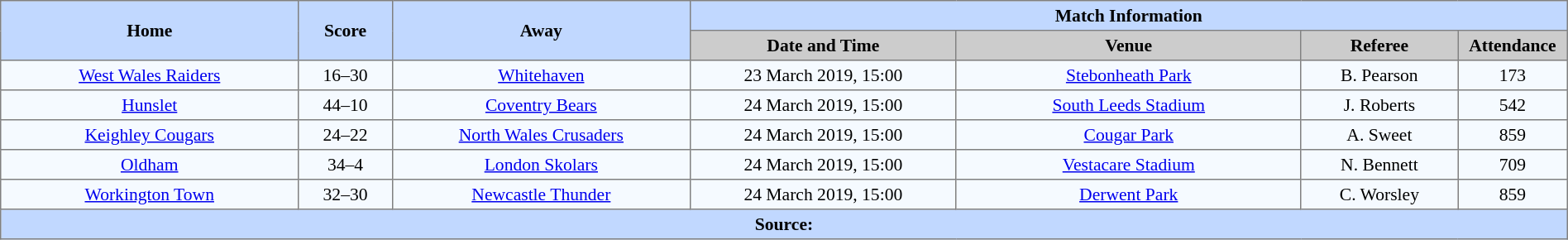<table border=1 style="border-collapse:collapse; font-size:90%; text-align:center;" cellpadding=3 cellspacing=0 width=100%>
<tr bgcolor=#C1D8FF>
<th rowspan=2 width=19%>Home</th>
<th rowspan=2 width=6%>Score</th>
<th rowspan=2 width=19%>Away</th>
<th colspan=4>Match Information</th>
</tr>
<tr bgcolor=#CCCCCC>
<th width=17%>Date and Time</th>
<th width=22%>Venue</th>
<th width=10%>Referee</th>
<th width=7%>Attendance</th>
</tr>
<tr bgcolor=#F5FAFF>
<td> <a href='#'>West Wales Raiders</a></td>
<td>16–30</td>
<td> <a href='#'>Whitehaven</a></td>
<td>23 March 2019, 15:00</td>
<td><a href='#'>Stebonheath Park</a></td>
<td>B. Pearson</td>
<td>173</td>
</tr>
<tr bgcolor=#F5FAFF>
<td> <a href='#'>Hunslet</a></td>
<td>44–10</td>
<td> <a href='#'>Coventry Bears</a></td>
<td>24 March 2019, 15:00</td>
<td><a href='#'>South Leeds Stadium</a></td>
<td>J. Roberts</td>
<td>542</td>
</tr>
<tr bgcolor=#F5FAFF>
<td> <a href='#'>Keighley Cougars</a></td>
<td>24–22</td>
<td> <a href='#'>North Wales Crusaders</a></td>
<td>24 March 2019, 15:00</td>
<td><a href='#'>Cougar Park</a></td>
<td>A. Sweet</td>
<td>859</td>
</tr>
<tr bgcolor=#F5FAFF>
<td> <a href='#'>Oldham</a></td>
<td>34–4</td>
<td> <a href='#'>London Skolars</a></td>
<td>24 March 2019, 15:00</td>
<td><a href='#'>Vestacare Stadium</a></td>
<td>N. Bennett</td>
<td>709</td>
</tr>
<tr bgcolor=#F5FAFF>
<td> <a href='#'>Workington Town</a></td>
<td>32–30</td>
<td> <a href='#'>Newcastle Thunder</a></td>
<td>24 March 2019, 15:00</td>
<td><a href='#'>Derwent Park</a></td>
<td>C. Worsley</td>
<td>859</td>
</tr>
<tr style="background:#c1d8ff;">
<th colspan=7>Source:</th>
</tr>
</table>
